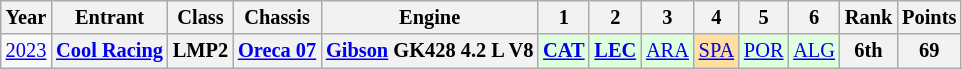<table class="wikitable" style="text-align:center; font-size:85%">
<tr>
<th>Year</th>
<th>Entrant</th>
<th>Class</th>
<th>Chassis</th>
<th>Engine</th>
<th>1</th>
<th>2</th>
<th>3</th>
<th>4</th>
<th>5</th>
<th>6</th>
<th>Rank</th>
<th>Points</th>
</tr>
<tr>
<td><a href='#'>2023</a></td>
<th nowrap><a href='#'>Cool Racing</a></th>
<th>LMP2</th>
<th nowrap><a href='#'>Oreca 07</a></th>
<th nowrap><a href='#'>Gibson</a> GK428 4.2 L V8</th>
<td style="background:#DFFFDF;"><strong><a href='#'>CAT</a></strong><br></td>
<td style="background:#DFFFDF;"><strong><a href='#'>LEC</a></strong><br></td>
<td style="background:#DFFFDF;"><a href='#'>ARA</a><br></td>
<td style="background:#FFDF9F;"><a href='#'>SPA</a><br></td>
<td style="background:#DFFFDF;"><a href='#'>POR</a><br></td>
<td style="background:#DFFFDF;"><a href='#'>ALG</a><br></td>
<th>6th</th>
<th>69</th>
</tr>
</table>
